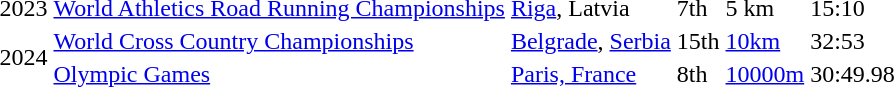<table>
<tr>
<td>2023</td>
<td><a href='#'>World Athletics Road Running Championships</a></td>
<td><a href='#'>Riga</a>, Latvia</td>
<td>7th</td>
<td>5 km</td>
<td>15:10</td>
</tr>
<tr>
<td rowspan=2>2024</td>
<td><a href='#'>World Cross Country Championships</a></td>
<td><a href='#'>Belgrade</a>, <a href='#'>Serbia</a></td>
<td>15th</td>
<td><a href='#'>10km</a></td>
<td>32:53</td>
</tr>
<tr>
<td><a href='#'>Olympic Games</a></td>
<td><a href='#'>Paris, France</a></td>
<td>8th</td>
<td><a href='#'>10000m</a></td>
<td>30:49.98</td>
</tr>
</table>
